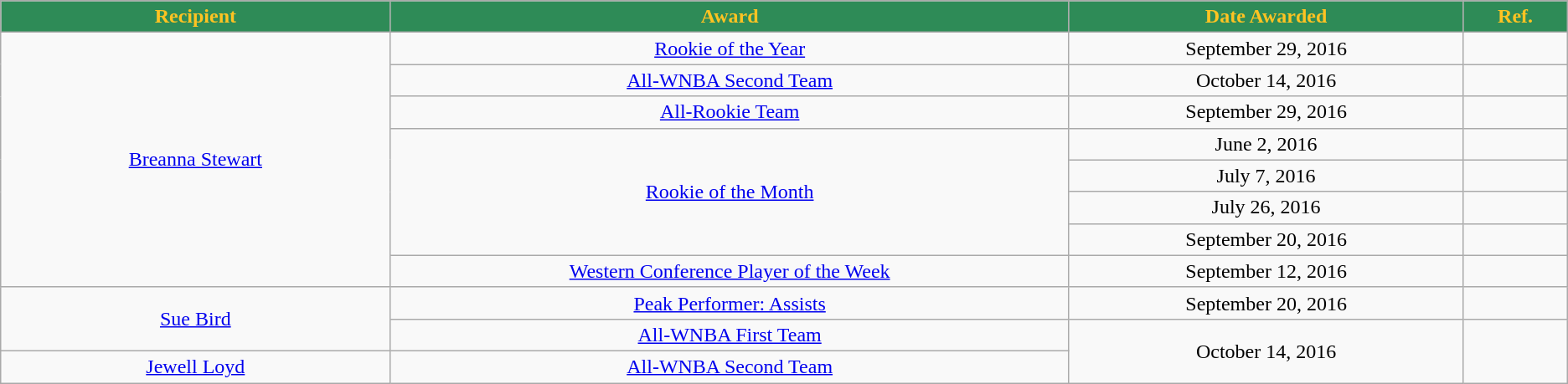<table class="wikitable sortable" style="text-align: center">
<tr>
<th style="background:#2E8B57; color:#FFC322;;" width="5%">Recipient</th>
<th style="background:#2E8B57; color:#FFC322;;" width="9%">Award</th>
<th style="background:#2E8B57; color:#FFC322;;" width="5%">Date Awarded</th>
<th style="background:#2E8B57; color:#FFC322;;" width="1%" class="unsortable">Ref.</th>
</tr>
<tr>
<td rowspan=8><a href='#'>Breanna Stewart</a></td>
<td><a href='#'>Rookie of the Year</a></td>
<td>September 29, 2016</td>
<td></td>
</tr>
<tr>
<td><a href='#'>All-WNBA Second Team</a></td>
<td>October 14, 2016</td>
<td></td>
</tr>
<tr>
<td><a href='#'>All-Rookie Team</a></td>
<td>September 29, 2016</td>
<td></td>
</tr>
<tr>
<td rowspan=4><a href='#'>Rookie of the Month</a></td>
<td>June 2, 2016</td>
<td></td>
</tr>
<tr>
<td>July 7, 2016</td>
<td></td>
</tr>
<tr>
<td>July 26, 2016</td>
<td></td>
</tr>
<tr>
<td>September 20, 2016</td>
<td></td>
</tr>
<tr>
<td><a href='#'>Western Conference Player of the Week</a></td>
<td>September 12, 2016</td>
<td></td>
</tr>
<tr>
<td rowspan=2><a href='#'>Sue Bird</a></td>
<td><a href='#'>Peak Performer: Assists</a></td>
<td>September 20, 2016</td>
<td></td>
</tr>
<tr>
<td><a href='#'>All-WNBA First Team</a></td>
<td rowspan=2>October 14, 2016</td>
<td rowspan=2></td>
</tr>
<tr>
<td><a href='#'>Jewell Loyd</a></td>
<td><a href='#'>All-WNBA Second Team</a></td>
</tr>
</table>
